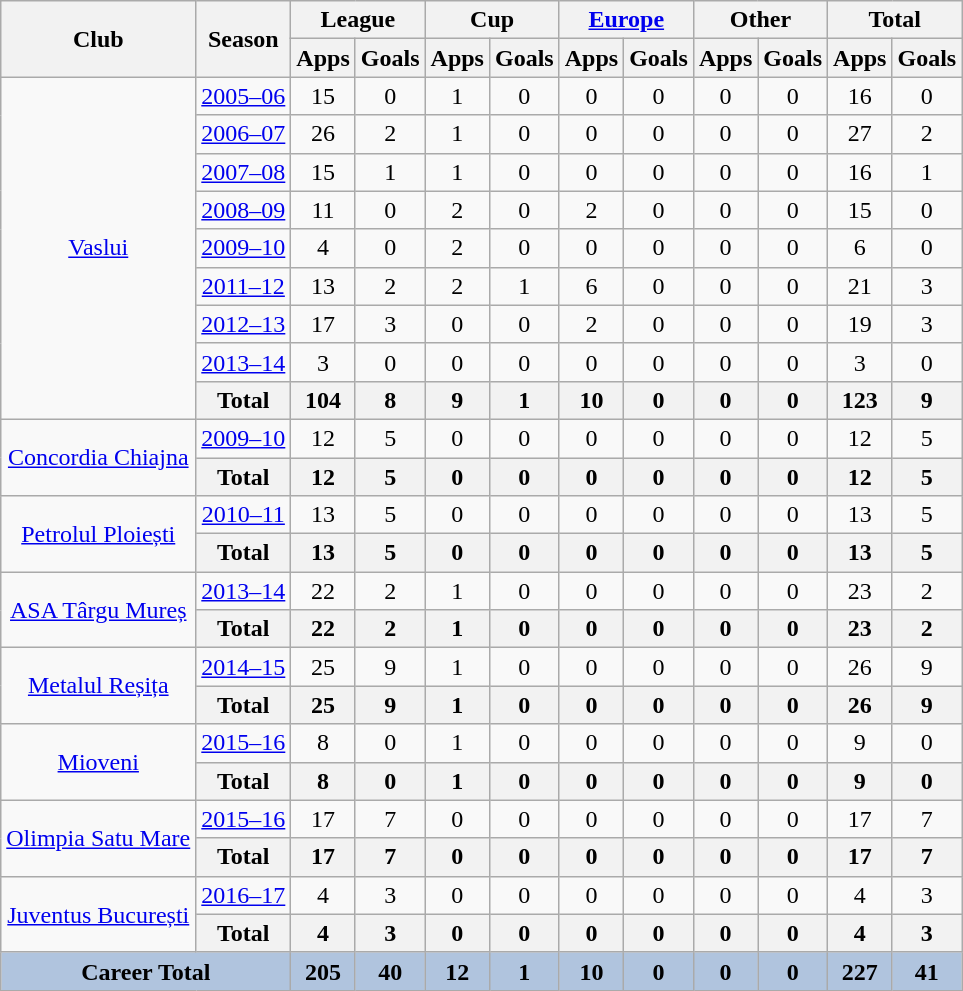<table class="wikitable" style="text-align: center;">
<tr>
<th rowspan="2">Club</th>
<th rowspan="2">Season</th>
<th colspan="2">League</th>
<th colspan="2">Cup</th>
<th colspan="2"><a href='#'>Europe</a></th>
<th colspan="2">Other</th>
<th colspan="2">Total</th>
</tr>
<tr>
<th>Apps</th>
<th>Goals</th>
<th>Apps</th>
<th>Goals</th>
<th>Apps</th>
<th>Goals</th>
<th>Apps</th>
<th>Goals</th>
<th>Apps</th>
<th>Goals</th>
</tr>
<tr>
<td rowspan="9"><a href='#'>Vaslui</a></td>
<td><a href='#'>2005–06</a></td>
<td>15</td>
<td>0</td>
<td>1</td>
<td>0</td>
<td>0</td>
<td>0</td>
<td>0</td>
<td>0</td>
<td>16</td>
<td>0</td>
</tr>
<tr>
<td><a href='#'>2006–07</a></td>
<td>26</td>
<td>2</td>
<td>1</td>
<td>0</td>
<td>0</td>
<td>0</td>
<td>0</td>
<td>0</td>
<td>27</td>
<td>2</td>
</tr>
<tr>
<td><a href='#'>2007–08</a></td>
<td>15</td>
<td>1</td>
<td>1</td>
<td>0</td>
<td>0</td>
<td>0</td>
<td>0</td>
<td>0</td>
<td>16</td>
<td>1</td>
</tr>
<tr>
<td><a href='#'>2008–09</a></td>
<td>11</td>
<td>0</td>
<td>2</td>
<td>0</td>
<td>2</td>
<td>0</td>
<td>0</td>
<td>0</td>
<td>15</td>
<td>0</td>
</tr>
<tr>
<td><a href='#'>2009–10</a></td>
<td>4</td>
<td>0</td>
<td>2</td>
<td>0</td>
<td>0</td>
<td>0</td>
<td>0</td>
<td>0</td>
<td>6</td>
<td>0</td>
</tr>
<tr>
<td><a href='#'>2011–12</a></td>
<td>13</td>
<td>2</td>
<td>2</td>
<td>1</td>
<td>6</td>
<td>0</td>
<td>0</td>
<td>0</td>
<td>21</td>
<td>3</td>
</tr>
<tr>
<td><a href='#'>2012–13</a></td>
<td>17</td>
<td>3</td>
<td>0</td>
<td>0</td>
<td>2</td>
<td>0</td>
<td>0</td>
<td>0</td>
<td>19</td>
<td>3</td>
</tr>
<tr>
<td><a href='#'>2013–14</a></td>
<td>3</td>
<td>0</td>
<td>0</td>
<td>0</td>
<td>0</td>
<td>0</td>
<td>0</td>
<td>0</td>
<td>3</td>
<td>0</td>
</tr>
<tr>
<th>Total</th>
<th>104</th>
<th>8</th>
<th>9</th>
<th>1</th>
<th>10</th>
<th>0</th>
<th>0</th>
<th>0</th>
<th>123</th>
<th>9</th>
</tr>
<tr>
<td rowspan="2"><a href='#'>Concordia Chiajna</a></td>
<td><a href='#'>2009–10</a></td>
<td>12</td>
<td>5</td>
<td>0</td>
<td>0</td>
<td>0</td>
<td>0</td>
<td>0</td>
<td>0</td>
<td>12</td>
<td>5</td>
</tr>
<tr>
<th>Total</th>
<th>12</th>
<th>5</th>
<th>0</th>
<th>0</th>
<th>0</th>
<th>0</th>
<th>0</th>
<th>0</th>
<th>12</th>
<th>5</th>
</tr>
<tr>
<td rowspan="2"><a href='#'>Petrolul Ploiești</a></td>
<td><a href='#'>2010–11</a></td>
<td>13</td>
<td>5</td>
<td>0</td>
<td>0</td>
<td>0</td>
<td>0</td>
<td>0</td>
<td>0</td>
<td>13</td>
<td>5</td>
</tr>
<tr>
<th>Total</th>
<th>13</th>
<th>5</th>
<th>0</th>
<th>0</th>
<th>0</th>
<th>0</th>
<th>0</th>
<th>0</th>
<th>13</th>
<th>5</th>
</tr>
<tr>
<td rowspan="2"><a href='#'>ASA Târgu Mureș</a></td>
<td><a href='#'>2013–14</a></td>
<td>22</td>
<td>2</td>
<td>1</td>
<td>0</td>
<td>0</td>
<td>0</td>
<td>0</td>
<td>0</td>
<td>23</td>
<td>2</td>
</tr>
<tr>
<th>Total</th>
<th>22</th>
<th>2</th>
<th>1</th>
<th>0</th>
<th>0</th>
<th>0</th>
<th>0</th>
<th>0</th>
<th>23</th>
<th>2</th>
</tr>
<tr>
<td rowspan="2"><a href='#'>Metalul Reșița</a></td>
<td><a href='#'>2014–15</a></td>
<td>25</td>
<td>9</td>
<td>1</td>
<td>0</td>
<td>0</td>
<td>0</td>
<td>0</td>
<td>0</td>
<td>26</td>
<td>9</td>
</tr>
<tr>
<th>Total</th>
<th>25</th>
<th>9</th>
<th>1</th>
<th>0</th>
<th>0</th>
<th>0</th>
<th>0</th>
<th>0</th>
<th>26</th>
<th>9</th>
</tr>
<tr>
<td rowspan="2"><a href='#'>Mioveni</a></td>
<td><a href='#'>2015–16</a></td>
<td>8</td>
<td>0</td>
<td>1</td>
<td>0</td>
<td>0</td>
<td>0</td>
<td>0</td>
<td>0</td>
<td>9</td>
<td>0</td>
</tr>
<tr>
<th>Total</th>
<th>8</th>
<th>0</th>
<th>1</th>
<th>0</th>
<th>0</th>
<th>0</th>
<th>0</th>
<th>0</th>
<th>9</th>
<th>0</th>
</tr>
<tr>
<td rowspan="2"><a href='#'>Olimpia Satu Mare</a></td>
<td><a href='#'>2015–16</a></td>
<td>17</td>
<td>7</td>
<td>0</td>
<td>0</td>
<td>0</td>
<td>0</td>
<td>0</td>
<td>0</td>
<td>17</td>
<td>7</td>
</tr>
<tr>
<th>Total</th>
<th>17</th>
<th>7</th>
<th>0</th>
<th>0</th>
<th>0</th>
<th>0</th>
<th>0</th>
<th>0</th>
<th>17</th>
<th>7</th>
</tr>
<tr>
<td rowspan="2"><a href='#'>Juventus București</a></td>
<td><a href='#'>2016–17</a></td>
<td>4</td>
<td>3</td>
<td>0</td>
<td>0</td>
<td>0</td>
<td>0</td>
<td>0</td>
<td>0</td>
<td>4</td>
<td>3</td>
</tr>
<tr>
<th>Total</th>
<th>4</th>
<th>3</th>
<th>0</th>
<th>0</th>
<th>0</th>
<th>0</th>
<th>0</th>
<th>0</th>
<th>4</th>
<th>3</th>
</tr>
<tr>
<th style="background: #b0c4de; text-align: center" colspan="2"><strong>Career Total</strong></th>
<th style="background:#b0c4de; text-align:center;">205</th>
<th style="background:#b0c4de; text-align:center;">40</th>
<th style="background:#b0c4de; text-align:center;">12</th>
<th style="background:#b0c4de; text-align:center;">1</th>
<th style="background:#b0c4de; text-align:center;">10</th>
<th style="background:#b0c4de; text-align:center;">0</th>
<th style="background:#b0c4de; text-align:center;">0</th>
<th style="background:#b0c4de; text-align:center;">0</th>
<th style="background:#b0c4de; text-align:center;">227</th>
<th style="background:#b0c4de; text-align:center;">41</th>
</tr>
</table>
